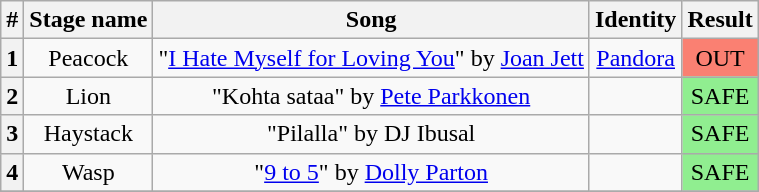<table class="wikitable plainrowheaders" style="text-align: center;">
<tr>
<th>#</th>
<th>Stage name</th>
<th>Song</th>
<th>Identity</th>
<th>Result</th>
</tr>
<tr>
<th>1</th>
<td>Peacock</td>
<td>"<a href='#'>I Hate Myself for Loving You</a>" by <a href='#'>Joan Jett</a></td>
<td><a href='#'>Pandora</a></td>
<td bgcolor=salmon>OUT</td>
</tr>
<tr>
<th>2</th>
<td>Lion</td>
<td>"Kohta sataa" by <a href='#'>Pete Parkkonen</a></td>
<td></td>
<td bgcolor=lightgreen>SAFE</td>
</tr>
<tr>
<th>3</th>
<td>Haystack</td>
<td>"Pilalla" by DJ Ibusal</td>
<td></td>
<td bgcolor=lightgreen>SAFE</td>
</tr>
<tr>
<th>4</th>
<td>Wasp</td>
<td>"<a href='#'>9 to 5</a>" by <a href='#'>Dolly Parton</a></td>
<td></td>
<td bgcolor=lightgreen>SAFE</td>
</tr>
<tr>
</tr>
</table>
